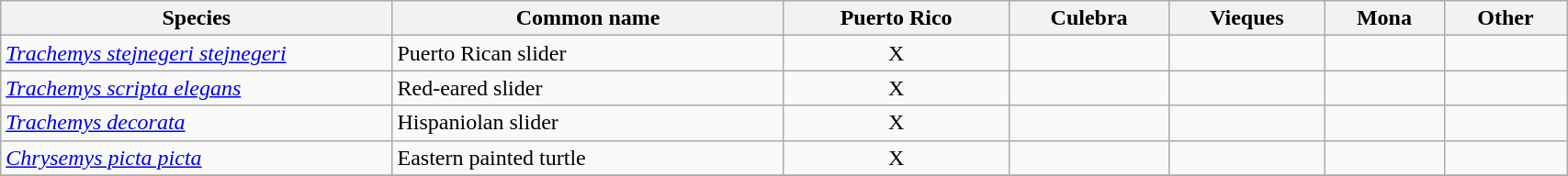<table width=90% class="wikitable">
<tr>
<th width=25%>Species</th>
<th width=25%>Common name</th>
<th>Puerto Rico</th>
<th>Culebra</th>
<th>Vieques</th>
<th>Mona</th>
<th>Other</th>
</tr>
<tr>
<td><em><a href='#'>Trachemys stejnegeri stejnegeri</a></em></td>
<td>Puerto Rican slider</td>
<td align=center>X</td>
<td></td>
<td></td>
<td></td>
<td></td>
</tr>
<tr>
<td><em><a href='#'>Trachemys scripta elegans</a></em> </td>
<td>Red-eared slider</td>
<td align=center>X</td>
<td></td>
<td></td>
<td></td>
<td></td>
</tr>
<tr>
<td><em><a href='#'>Trachemys decorata</a></em> </td>
<td>Hispaniolan slider</td>
<td align=center>X</td>
<td></td>
<td></td>
<td></td>
<td></td>
</tr>
<tr>
<td><em><a href='#'>Chrysemys picta picta</a></em></td>
<td>Eastern painted turtle</td>
<td align=center>X</td>
<td></td>
<td></td>
<td></td>
<td></td>
</tr>
<tr>
</tr>
</table>
